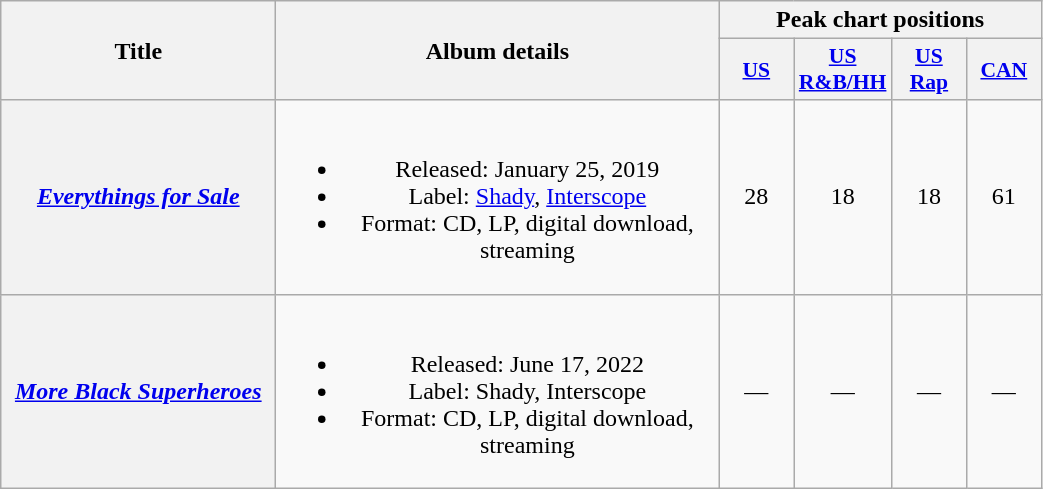<table class="wikitable plainrowheaders" style="text-align:center;">
<tr>
<th scope="col" rowspan="2" style="width:11em;">Title</th>
<th scope="col" rowspan="2" style="width:18em;">Album details</th>
<th colspan="4" scope="col">Peak chart positions</th>
</tr>
<tr>
<th scope="col" style="width:3em;font-size:90%;"><a href='#'>US</a><br></th>
<th scope="col" style="width:3em;font-size:90%;"><a href='#'>US<br>R&B/HH</a><br></th>
<th scope="col" style="width:3em;font-size:90%;"><a href='#'>US<br>Rap</a><br></th>
<th scope="col" style="width:3em;font-size:90%;"><a href='#'>CAN</a><br></th>
</tr>
<tr>
<th scope="row"><em><a href='#'>Everythings for Sale</a></em></th>
<td><br><ul><li>Released: January 25, 2019</li><li>Label: <a href='#'>Shady</a>, <a href='#'>Interscope</a></li><li>Format: CD, LP, digital download, streaming</li></ul></td>
<td>28</td>
<td>18</td>
<td>18</td>
<td>61</td>
</tr>
<tr>
<th scope="row"><em><a href='#'>More Black Superheroes</a></em></th>
<td><br><ul><li>Released: June 17, 2022</li><li>Label: Shady, Interscope</li><li>Format: CD, LP, digital download, streaming</li></ul></td>
<td>—</td>
<td>—</td>
<td>—</td>
<td>—</td>
</tr>
</table>
